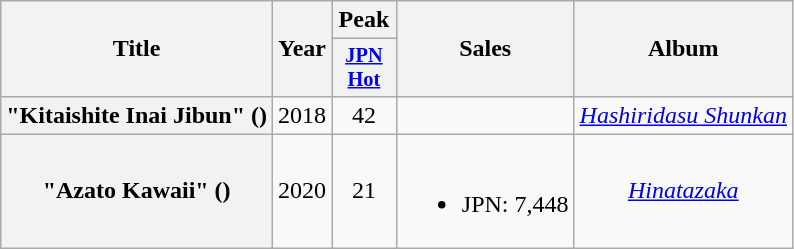<table class="wikitable plainrowheaders" style="text-align:center;">
<tr>
<th scope="col" rowspan="2">Title</th>
<th scope="col" rowspan="2">Year</th>
<th scope="col" colspan="1">Peak</th>
<th scope="col" rowspan="2">Sales</th>
<th scope="col" rowspan="2">Album</th>
</tr>
<tr>
<th style="width:2.7em;font-size:85%;"><a href='#'>JPN<br>Hot</a><br></th>
</tr>
<tr>
<th scope="row">"Kitaishite Inai Jibun" ()</th>
<td>2018</td>
<td>42</td>
<td></td>
<td><em><a href='#'>Hashiridasu Shunkan</a></em></td>
</tr>
<tr>
<th scope="row">"Azato Kawaii" ()</th>
<td>2020</td>
<td>21</td>
<td><br><ul><li>JPN: 7,448 </li></ul></td>
<td><em><a href='#'>Hinatazaka</a></em></td>
</tr>
</table>
